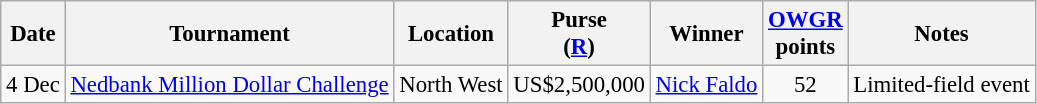<table class="wikitable" style="font-size:95%">
<tr>
<th>Date</th>
<th>Tournament</th>
<th>Location</th>
<th>Purse<br>(<a href='#'>R</a>)</th>
<th>Winner</th>
<th><a href='#'>OWGR</a><br>points</th>
<th>Notes</th>
</tr>
<tr>
<td>4 Dec</td>
<td><a href='#'>Nedbank Million Dollar Challenge</a></td>
<td>North West</td>
<td align=right>US$2,500,000</td>
<td> <a href='#'>Nick Faldo</a></td>
<td align=center>52</td>
<td>Limited-field event</td>
</tr>
</table>
